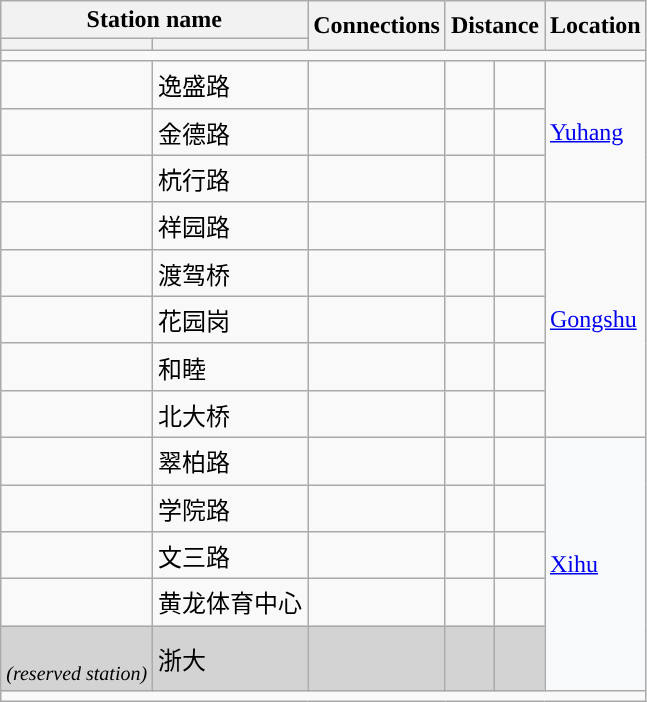<table class="wikitable">
<tr>
<th colspan="2">Station name</th>
<th rowspan="2">Connections</th>
<th colspan="2" rowspan="2">Distance<br></th>
<th rowspan="2">Location</th>
</tr>
<tr>
<th></th>
<th></th>
</tr>
<tr style="background:#">
<td colspan="6"></td>
</tr>
<tr>
<td></td>
<td><span>逸盛路</span></td>
<td></td>
<td></td>
<td></td>
<td rowspan="3"><a href='#'>Yuhang</a></td>
</tr>
<tr>
<td></td>
<td><span>金德路</span></td>
<td></td>
<td></td>
<td></td>
</tr>
<tr>
<td></td>
<td><span>杭行路</span></td>
<td></td>
<td></td>
<td></td>
</tr>
<tr>
<td></td>
<td><span>祥园路</span></td>
<td></td>
<td></td>
<td></td>
<td rowspan="5"><a href='#'>Gongshu</a></td>
</tr>
<tr>
<td></td>
<td><span>渡驾桥</span></td>
<td></td>
<td></td>
<td></td>
</tr>
<tr>
<td></td>
<td><span>花园岗</span></td>
<td></td>
<td></td>
<td></td>
</tr>
<tr>
<td></td>
<td><span>和睦</span></td>
<td></td>
<td></td>
<td></td>
</tr>
<tr>
<td></td>
<td><span>北大桥</span></td>
<td></td>
<td></td>
<td></td>
</tr>
<tr>
<td></td>
<td><span>翠柏路</span></td>
<td></td>
<td></td>
<td></td>
<td style="background:#f8f9fa;" rowspan="5"><a href='#'>Xihu</a></td>
</tr>
<tr>
<td></td>
<td><span>学院路</span></td>
<td></td>
<td></td>
<td></td>
</tr>
<tr>
<td></td>
<td><span>文三路</span></td>
<td></td>
<td></td>
<td></td>
</tr>
<tr>
<td></td>
<td><span>黄龙体育中心</span></td>
<td></td>
<td></td>
<td></td>
</tr>
<tr bgcolor="lightgrey">
<td><em></em><br><small><em>(reserved station)</em></small></td>
<td><span>浙大</span></td>
<td></td>
<td></td>
<td></td>
</tr>
<tr style="background:#">
<td colspan="6"></td>
</tr>
</table>
